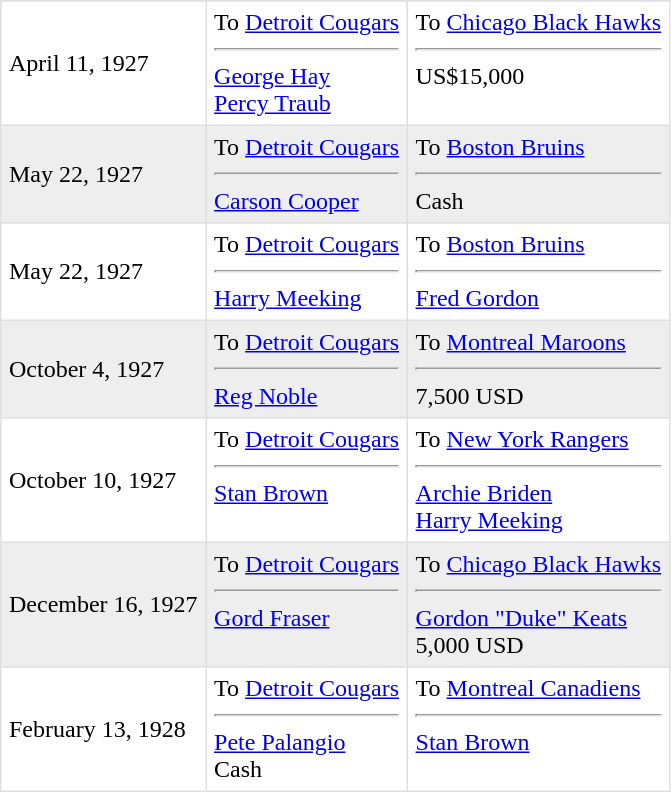<table border=1 style="border-collapse:collapse" bordercolor="#DFDFDF"  cellpadding="5">
<tr>
</tr>
<tr>
<td>April 11, 1927</td>
<td valign="top">To <a href='#'>Detroit Cougars</a> <hr><a href='#'>George Hay</a><br><a href='#'>Percy Traub</a></td>
<td valign="top">To <a href='#'>Chicago Black Hawks</a> <hr> US$15,000</td>
</tr>
<tr bgcolor="#eeeeee">
<td>May 22, 1927</td>
<td valign="top">To <a href='#'>Detroit Cougars</a> <hr><a href='#'>Carson Cooper</a></td>
<td valign="top">To <a href='#'>Boston Bruins</a> <hr>Cash</td>
</tr>
<tr>
<td>May 22, 1927</td>
<td valign="top">To <a href='#'>Detroit Cougars</a> <hr><a href='#'>Harry Meeking</a></td>
<td valign="top">To <a href='#'>Boston Bruins</a> <hr> <a href='#'>Fred Gordon</a></td>
</tr>
<tr bgcolor="#eeeeee">
<td>October 4, 1927</td>
<td valign="top">To <a href='#'>Detroit Cougars</a> <hr><a href='#'>Reg Noble</a></td>
<td valign="top">To <a href='#'>Montreal Maroons</a> <hr>7,500 USD</td>
</tr>
<tr>
<td>October 10, 1927</td>
<td valign="top">To <a href='#'>Detroit Cougars</a> <hr><a href='#'>Stan Brown</a></td>
<td valign="top">To <a href='#'>New York Rangers</a> <hr><a href='#'>Archie Briden</a><br><a href='#'>Harry Meeking</a></td>
</tr>
<tr bgcolor="#eeeeee">
<td>December 16, 1927</td>
<td valign="top">To <a href='#'>Detroit Cougars</a> <hr><a href='#'>Gord Fraser</a></td>
<td valign="top">To <a href='#'>Chicago Black Hawks</a> <hr><a href='#'>Gordon "Duke" Keats</a><br>5,000 USD</td>
</tr>
<tr>
<td>February 13, 1928</td>
<td valign="top">To <a href='#'>Detroit Cougars</a> <hr><a href='#'>Pete Palangio</a><br>Cash</td>
<td valign="top">To <a href='#'>Montreal Canadiens</a> <hr><a href='#'>Stan Brown</a></td>
</tr>
</table>
